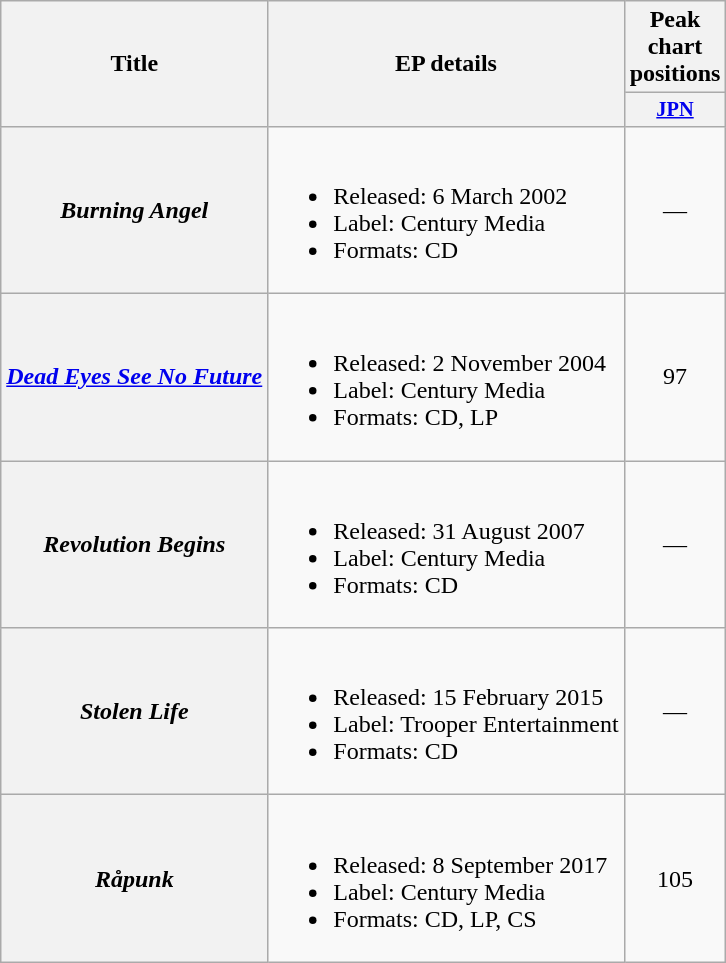<table class="wikitable plainrowheaders">
<tr>
<th rowspan="2">Title</th>
<th rowspan="2">EP details</th>
<th>Peak chart positions</th>
</tr>
<tr>
<th style="width:3em;font-size:85%"><a href='#'>JPN</a><br></th>
</tr>
<tr>
<th scope="row"><em>Burning Angel</em></th>
<td><br><ul><li>Released: 6 March 2002</li><li>Label: Century Media</li><li>Formats: CD</li></ul></td>
<td style="text-align:center;">—</td>
</tr>
<tr>
<th scope="row"><em><a href='#'>Dead Eyes See No Future</a></em></th>
<td><br><ul><li>Released: 2 November 2004</li><li>Label: Century Media</li><li>Formats: CD, LP</li></ul></td>
<td style="text-align:center;">97</td>
</tr>
<tr>
<th scope="row"><em>Revolution Begins</em></th>
<td><br><ul><li>Released: 31 August 2007</li><li>Label: Century Media</li><li>Formats: CD</li></ul></td>
<td style="text-align:center;">—</td>
</tr>
<tr>
<th scope="row"><em>Stolen Life</em></th>
<td><br><ul><li>Released: 15 February 2015</li><li>Label: Trooper Entertainment</li><li>Formats: CD</li></ul></td>
<td style="text-align:center;">—</td>
</tr>
<tr>
<th scope="row"><em>Råpunk</em></th>
<td><br><ul><li>Released: 8 September 2017</li><li>Label: Century Media</li><li>Formats: CD, LP, CS</li></ul></td>
<td style="text-align:center;">105</td>
</tr>
</table>
